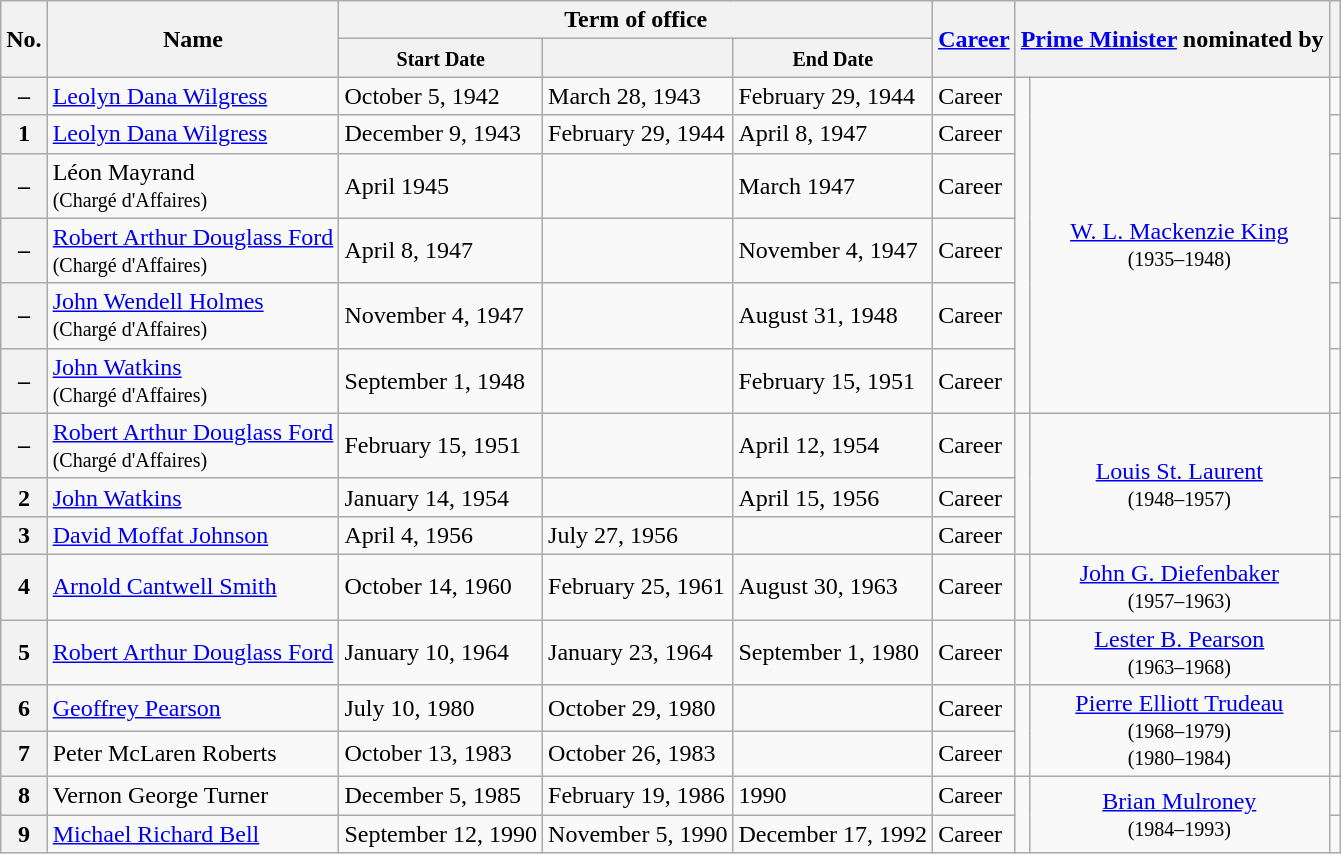<table class="wikitable">
<tr>
<th rowspan="2">No.</th>
<th rowspan="2">Name</th>
<th colspan="3">Term of office</th>
<th rowspan="2"><a href='#'>Career</a></th>
<th rowspan="2"; colspan="2"><a href='#'>Prime Minister</a> nominated by</th>
<th rowspan="2"></th>
</tr>
<tr>
<th><small>Start Date</small></th>
<th><small><a href='#'></a></small></th>
<th><small>End Date</small></th>
</tr>
<tr>
<th>–</th>
<td><a href='#'>Leolyn Dana Wilgress</a></td>
<td>October 5, 1942</td>
<td>March 28, 1943</td>
<td>February 29, 1944</td>
<td>Career</td>
<td rowspan="6" ></td>
<td rowspan="6" style=text-align:center><a href='#'>W. L. Mackenzie King</a><br><small>(1935–1948)</small></td>
<td></td>
</tr>
<tr>
<th>1</th>
<td><a href='#'>Leolyn Dana Wilgress</a></td>
<td>December 9, 1943</td>
<td>February 29, 1944</td>
<td>April 8, 1947</td>
<td>Career</td>
<td></td>
</tr>
<tr>
<th>–</th>
<td>Léon Mayrand<br><small>(Chargé d'Affaires)</small></td>
<td>April 1945</td>
<td></td>
<td>March 1947</td>
<td>Career</td>
<td></td>
</tr>
<tr>
<th>–</th>
<td><a href='#'>Robert Arthur Douglass Ford</a><br><small>(Chargé d'Affaires)</small></td>
<td>April 8, 1947</td>
<td></td>
<td>November 4, 1947</td>
<td>Career</td>
<td></td>
</tr>
<tr>
<th>–</th>
<td><a href='#'>John Wendell Holmes</a><br><small>(Chargé d'Affaires)</small></td>
<td>November 4, 1947</td>
<td></td>
<td>August 31, 1948</td>
<td>Career</td>
<td></td>
</tr>
<tr>
<th>–</th>
<td><a href='#'>John Watkins</a><br><small>(Chargé d'Affaires)</small></td>
<td>September 1, 1948</td>
<td></td>
<td>February 15, 1951</td>
<td>Career</td>
<td></td>
</tr>
<tr>
<th>–</th>
<td><a href='#'>Robert Arthur Douglass Ford</a><br><small>(Chargé d'Affaires)</small></td>
<td>February 15, 1951</td>
<td></td>
<td>April 12, 1954</td>
<td>Career</td>
<td rowspan="3"></td>
<td rowspan="3"style=text-align:center><a href='#'>Louis St. Laurent</a><br><small>(1948–1957)</small></td>
<td></td>
</tr>
<tr>
<th>2</th>
<td><a href='#'>John Watkins</a></td>
<td>January 14, 1954</td>
<td></td>
<td>April 15, 1956</td>
<td>Career</td>
<td></td>
</tr>
<tr>
<th>3</th>
<td><a href='#'>David Moffat Johnson</a></td>
<td>April 4, 1956</td>
<td>July 27, 1956</td>
<td></td>
<td>Career</td>
<td></td>
</tr>
<tr>
<th>4</th>
<td><a href='#'>Arnold Cantwell Smith</a></td>
<td>October 14, 1960</td>
<td>February 25, 1961</td>
<td>August 30, 1963</td>
<td>Career</td>
<td></td>
<td style=text-align:center><a href='#'>John G. Diefenbaker</a><br><small>(1957–1963)</small></td>
<td></td>
</tr>
<tr>
<th>5</th>
<td><a href='#'>Robert Arthur Douglass Ford</a></td>
<td>January 10, 1964</td>
<td>January 23, 1964</td>
<td>September 1, 1980</td>
<td>Career</td>
<td></td>
<td style=text-align:center><a href='#'>Lester B. Pearson</a><br><small>(1963–1968)</small></td>
<td></td>
</tr>
<tr>
<th>6</th>
<td><a href='#'>Geoffrey Pearson</a></td>
<td>July 10, 1980</td>
<td>October 29, 1980</td>
<td></td>
<td>Career</td>
<td rowspan="2"></td>
<td rowspan="2"style=text-align:center><a href='#'>Pierre Elliott Trudeau</a><br><small>(1968–1979)<br>(1980–1984)</small></td>
<td></td>
</tr>
<tr>
<th>7</th>
<td>Peter McLaren Roberts</td>
<td>October 13, 1983</td>
<td>October 26, 1983</td>
<td></td>
<td>Career</td>
<td></td>
</tr>
<tr>
<th>8</th>
<td>Vernon George Turner</td>
<td>December 5, 1985</td>
<td>February 19, 1986</td>
<td>1990</td>
<td>Career</td>
<td rowspan="2"></td>
<td rowspan="2"style=text-align:center><a href='#'>Brian Mulroney</a><br><small>(1984–1993)</small></td>
<td></td>
</tr>
<tr>
<th>9</th>
<td><a href='#'>Michael Richard Bell</a></td>
<td>September 12, 1990</td>
<td>November 5, 1990</td>
<td>December 17, 1992</td>
<td>Career</td>
<td></td>
</tr>
</table>
